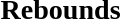<table width=100%>
<tr>
<td width=50% valign=top><br><h3>Rebounds</h3>


</td>
</tr>
</table>
